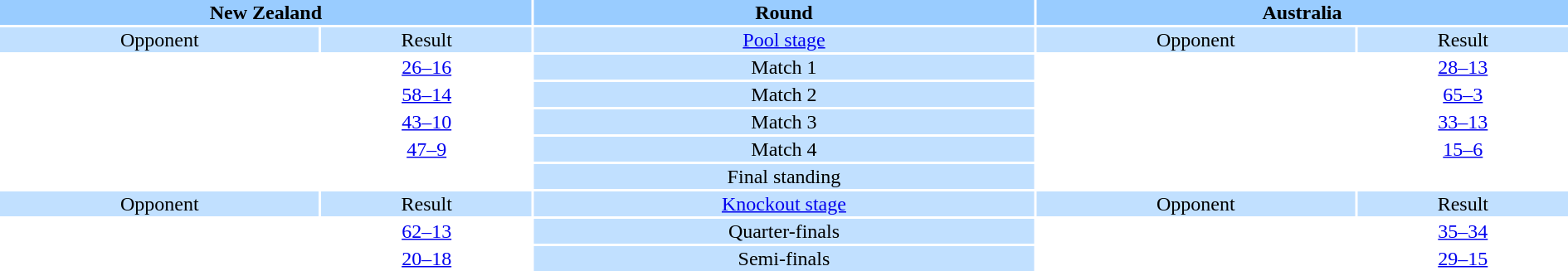<table style="width:100%; text-align:center">
<tr style="vertical-align:top; background:#9cf">
<th colspan=2 style="width:1*">New Zealand</th>
<th>Round</th>
<th colspan=2 style="width:1*">Australia</th>
</tr>
<tr style="vertical-align:top; background:#c1e0ff">
<td>Opponent</td>
<td>Result</td>
<td><a href='#'>Pool stage</a></td>
<td>Opponent</td>
<td>Result</td>
</tr>
<tr>
<td></td>
<td><a href='#'>26–16</a></td>
<td style="background:#c1e0ff">Match 1</td>
<td></td>
<td><a href='#'>28–13</a></td>
</tr>
<tr>
<td></td>
<td><a href='#'>58–14</a></td>
<td style="background:#c1e0ff">Match 2</td>
<td></td>
<td><a href='#'>65–3</a></td>
</tr>
<tr>
<td></td>
<td><a href='#'>43–10</a></td>
<td style="background:#c1e0ff">Match 3</td>
<td></td>
<td><a href='#'>33–13</a></td>
</tr>
<tr>
<td></td>
<td><a href='#'>47–9</a></td>
<td style="background:#c1e0ff">Match 4</td>
<td></td>
<td><a href='#'>15–6</a></td>
</tr>
<tr>
<td colspan="2" style="text-align:center"><br></td>
<td style="background:#c1e0ff">Final standing</td>
<td colspan="2" style="text-align:center"><br></td>
</tr>
<tr style="vertical-align:top; background:#c1e0ff">
<td>Opponent</td>
<td>Result</td>
<td><a href='#'>Knockout stage</a></td>
<td>Opponent</td>
<td>Result</td>
</tr>
<tr>
<td></td>
<td><a href='#'>62–13</a></td>
<td style="background:#c1e0ff">Quarter-finals</td>
<td></td>
<td><a href='#'>35–34</a></td>
</tr>
<tr>
<td></td>
<td><a href='#'>20–18</a></td>
<td style="background:#c1e0ff">Semi-finals</td>
<td></td>
<td><a href='#'>29–15</a></td>
</tr>
</table>
